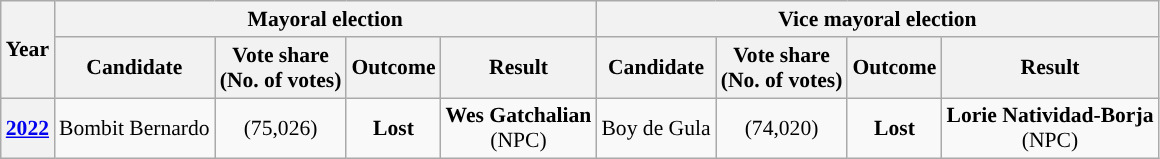<table class="wikitable" style="text-align:center; font-size:90%">
<tr>
<th rowspan="2">Year</th>
<th colspan="4">Mayoral election</th>
<th colspan="4">Vice mayoral election</th>
</tr>
<tr>
<th>Candidate</th>
<th>Vote share<br>(No. of votes)</th>
<th>Outcome</th>
<th>Result</th>
<th>Candidate</th>
<th>Vote share<br>(No. of votes)</th>
<th>Outcome</th>
<th>Result</th>
</tr>
<tr>
<th><a href='#'>2022</a></th>
<td>Bombit Bernardo</td>
<td>(75,026)</td>
<td><strong>Lost</strong></td>
<td style="background:"><span><strong>Wes Gatchalian</strong><br>(NPC)</span></td>
<td>Boy de Gula</td>
<td>(74,020)</td>
<td><strong>Lost</strong></td>
<td style="background:"><span><strong>Lorie Natividad-Borja</strong><br>(NPC)</span></td>
</tr>
</table>
